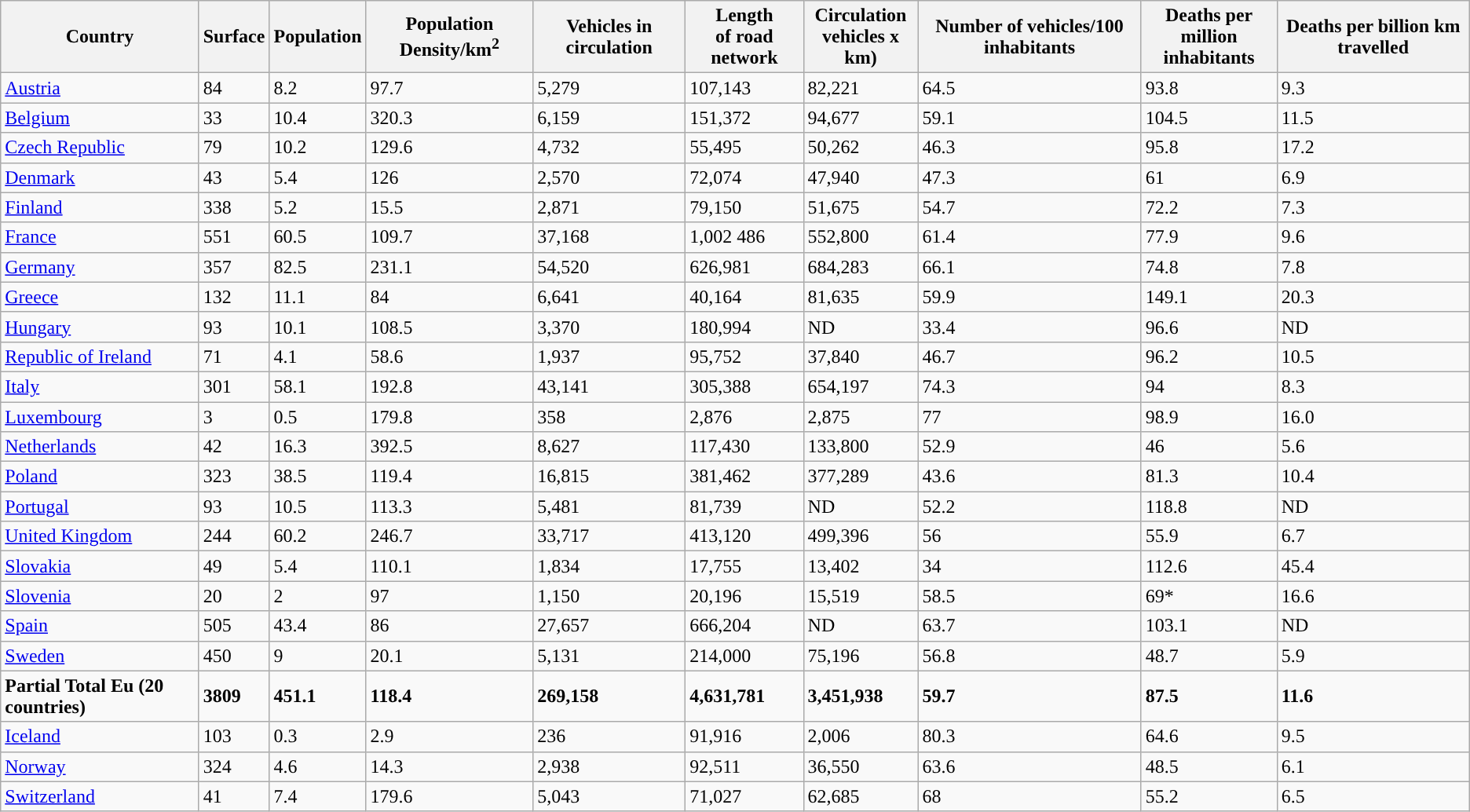<table class="wikitable sortable" summary="xxx">
<tr>
<th scope="col">Country</th>
<th scope="col">Surface<br></th>
<th scope="col">Population<br></th>
<th scope="col">Population Density/km<sup>2</sup></th>
<th scope="col">Vehicles in circulation<br></th>
<th scope="col">Length<br>of road network
</th>
<th scope="col">Circulation<br>
vehicles x km)</th>
<th scope="col">Number of vehicles/100 inhabitants</th>
<th scope="col">Deaths per million<br>inhabitants</th>
<th scope="col">Deaths per billion km travelled</th>
</tr>
<tr>
<td scope="row"><a href='#'>Austria</a></td>
<td>84</td>
<td>8.2</td>
<td>97.7</td>
<td>5,279</td>
<td>107,143</td>
<td>82,221</td>
<td>64.5</td>
<td>93.8</td>
<td>9.3</td>
</tr>
<tr>
<td scope="row"><a href='#'>Belgium</a></td>
<td>33</td>
<td>10.4</td>
<td>320.3</td>
<td>6,159</td>
<td>151,372</td>
<td>94,677</td>
<td>59.1</td>
<td>104.5</td>
<td>11.5</td>
</tr>
<tr>
<td scope="row"><a href='#'>Czech Republic</a></td>
<td>79</td>
<td>10.2</td>
<td>129.6</td>
<td>4,732</td>
<td>55,495</td>
<td>50,262</td>
<td>46.3</td>
<td>95.8</td>
<td>17.2</td>
</tr>
<tr>
<td scope="row"><a href='#'>Denmark</a></td>
<td>43</td>
<td>5.4</td>
<td>126</td>
<td>2,570</td>
<td>72,074</td>
<td>47,940</td>
<td>47.3</td>
<td>61</td>
<td>6.9</td>
</tr>
<tr>
<td scope="row"><a href='#'>Finland</a></td>
<td>338</td>
<td>5.2</td>
<td>15.5</td>
<td>2,871</td>
<td>79,150</td>
<td>51,675</td>
<td>54.7</td>
<td>72.2</td>
<td>7.3</td>
</tr>
<tr>
<td scope="row"><a href='#'>France</a></td>
<td>551</td>
<td>60.5</td>
<td>109.7</td>
<td>37,168</td>
<td>1,002 486</td>
<td>552,800</td>
<td>61.4</td>
<td>77.9</td>
<td>9.6</td>
</tr>
<tr>
<td scope="row"><a href='#'>Germany</a></td>
<td>357</td>
<td>82.5</td>
<td>231.1</td>
<td>54,520</td>
<td>626,981</td>
<td>684,283</td>
<td>66.1</td>
<td>74.8</td>
<td>7.8</td>
</tr>
<tr>
<td scope="row"><a href='#'>Greece</a></td>
<td>132</td>
<td>11.1</td>
<td>84</td>
<td>6,641</td>
<td>40,164</td>
<td>81,635</td>
<td>59.9</td>
<td>149.1</td>
<td>20.3</td>
</tr>
<tr>
<td scope="row"><a href='#'>Hungary</a></td>
<td>93</td>
<td>10.1</td>
<td>108.5</td>
<td>3,370</td>
<td>180,994</td>
<td>ND</td>
<td>33.4</td>
<td>96.6</td>
<td>ND</td>
</tr>
<tr>
<td scope="row"><a href='#'>Republic of Ireland</a></td>
<td>71</td>
<td>4.1</td>
<td>58.6</td>
<td>1,937</td>
<td>95,752</td>
<td>37,840</td>
<td>46.7</td>
<td>96.2</td>
<td>10.5</td>
</tr>
<tr>
<td scope="row"><a href='#'>Italy</a></td>
<td>301</td>
<td>58.1</td>
<td>192.8</td>
<td>43,141</td>
<td>305,388</td>
<td>654,197</td>
<td>74.3</td>
<td>94</td>
<td>8.3</td>
</tr>
<tr>
<td scope="row"><a href='#'>Luxembourg</a></td>
<td>3</td>
<td>0.5</td>
<td>179.8</td>
<td>358</td>
<td>2,876</td>
<td>2,875</td>
<td>77</td>
<td>98.9</td>
<td>16.0</td>
</tr>
<tr>
<td scope="row"><a href='#'>Netherlands</a></td>
<td>42</td>
<td>16.3</td>
<td>392.5</td>
<td>8,627</td>
<td>117,430</td>
<td>133,800</td>
<td>52.9</td>
<td>46</td>
<td>5.6</td>
</tr>
<tr>
<td scope="row"><a href='#'>Poland</a></td>
<td>323</td>
<td>38.5</td>
<td>119.4</td>
<td>16,815</td>
<td>381,462</td>
<td>377,289</td>
<td>43.6</td>
<td>81.3</td>
<td>10.4</td>
</tr>
<tr>
<td scope="row"><a href='#'>Portugal</a></td>
<td>93</td>
<td>10.5</td>
<td>113.3</td>
<td>5,481</td>
<td>81,739</td>
<td>ND</td>
<td>52.2</td>
<td>118.8</td>
<td>ND</td>
</tr>
<tr>
<td scope="row"><a href='#'>United Kingdom</a></td>
<td>244</td>
<td>60.2</td>
<td>246.7</td>
<td>33,717</td>
<td>413,120</td>
<td>499,396</td>
<td>56</td>
<td>55.9</td>
<td>6.7</td>
</tr>
<tr>
<td scope="row"><a href='#'>Slovakia</a></td>
<td>49</td>
<td>5.4</td>
<td>110.1</td>
<td>1,834</td>
<td>17,755</td>
<td>13,402</td>
<td>34</td>
<td>112.6</td>
<td>45.4</td>
</tr>
<tr>
<td scope="row"><a href='#'>Slovenia</a></td>
<td>20</td>
<td>2</td>
<td>97</td>
<td>1,150</td>
<td>20,196</td>
<td>15,519</td>
<td>58.5</td>
<td>69*</td>
<td>16.6</td>
</tr>
<tr>
<td scope="row"><a href='#'>Spain</a></td>
<td>505</td>
<td>43.4</td>
<td>86</td>
<td>27,657</td>
<td>666,204</td>
<td>ND</td>
<td>63.7</td>
<td>103.1</td>
<td>ND</td>
</tr>
<tr>
<td scope="row"><a href='#'>Sweden</a></td>
<td>450</td>
<td>9</td>
<td>20.1</td>
<td>5,131</td>
<td>214,000</td>
<td>75,196</td>
<td>56.8</td>
<td>48.7</td>
<td>5.9</td>
</tr>
<tr>
<td scope="row"><strong>Partial Total Eu (20 countries)</strong></td>
<td><strong>3809</strong></td>
<td><strong>451.1</strong></td>
<td><strong>118.4</strong></td>
<td><strong>269,158</strong></td>
<td><strong>4,631,781</strong></td>
<td><strong>3,451,938</strong></td>
<td><strong>59.7</strong></td>
<td><strong>87.5</strong></td>
<td><strong>11.6</strong></td>
</tr>
<tr>
<td scope="row"><a href='#'>Iceland</a></td>
<td>103</td>
<td>0.3</td>
<td>2.9</td>
<td>236</td>
<td>91,916</td>
<td>2,006</td>
<td>80.3</td>
<td>64.6</td>
<td>9.5</td>
</tr>
<tr>
<td scope="row"><a href='#'>Norway</a></td>
<td>324</td>
<td>4.6</td>
<td>14.3</td>
<td>2,938</td>
<td>92,511</td>
<td>36,550</td>
<td>63.6</td>
<td>48.5</td>
<td>6.1</td>
</tr>
<tr>
<td scope="row"><a href='#'>Switzerland</a></td>
<td>41</td>
<td>7.4</td>
<td>179.6</td>
<td>5,043</td>
<td>71,027</td>
<td>62,685</td>
<td>68</td>
<td>55.2</td>
<td>6.5</td>
</tr>
</table>
